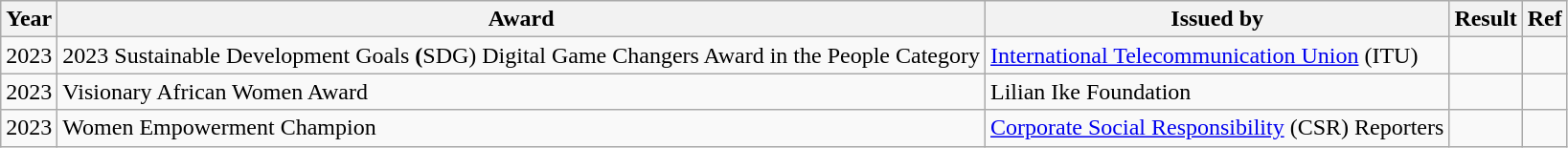<table class="wikitable sortable mw-collapsible">
<tr>
<th>Year</th>
<th>Award</th>
<th>Issued by</th>
<th>Result</th>
<th>Ref</th>
</tr>
<tr>
<td>2023</td>
<td>2023 Sustainable Development Goals <strong>(</strong>SDG) Digital Game Changers Award in the People Category</td>
<td><a href='#'>International Telecommunication Union</a> (ITU)</td>
<td></td>
<td></td>
</tr>
<tr>
<td>2023</td>
<td>Visionary African Women Award</td>
<td>Lilian Ike Foundation</td>
<td></td>
<td></td>
</tr>
<tr>
<td>2023</td>
<td>Women Empowerment Champion</td>
<td><a href='#'>Corporate Social Responsibility</a> (CSR) Reporters</td>
<td></td>
<td></td>
</tr>
</table>
